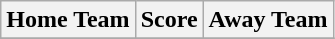<table class="wikitable" style="text-align: center">
<tr>
<th>Home Team</th>
<th>Score</th>
<th>Away Team</th>
</tr>
<tr>
</tr>
</table>
